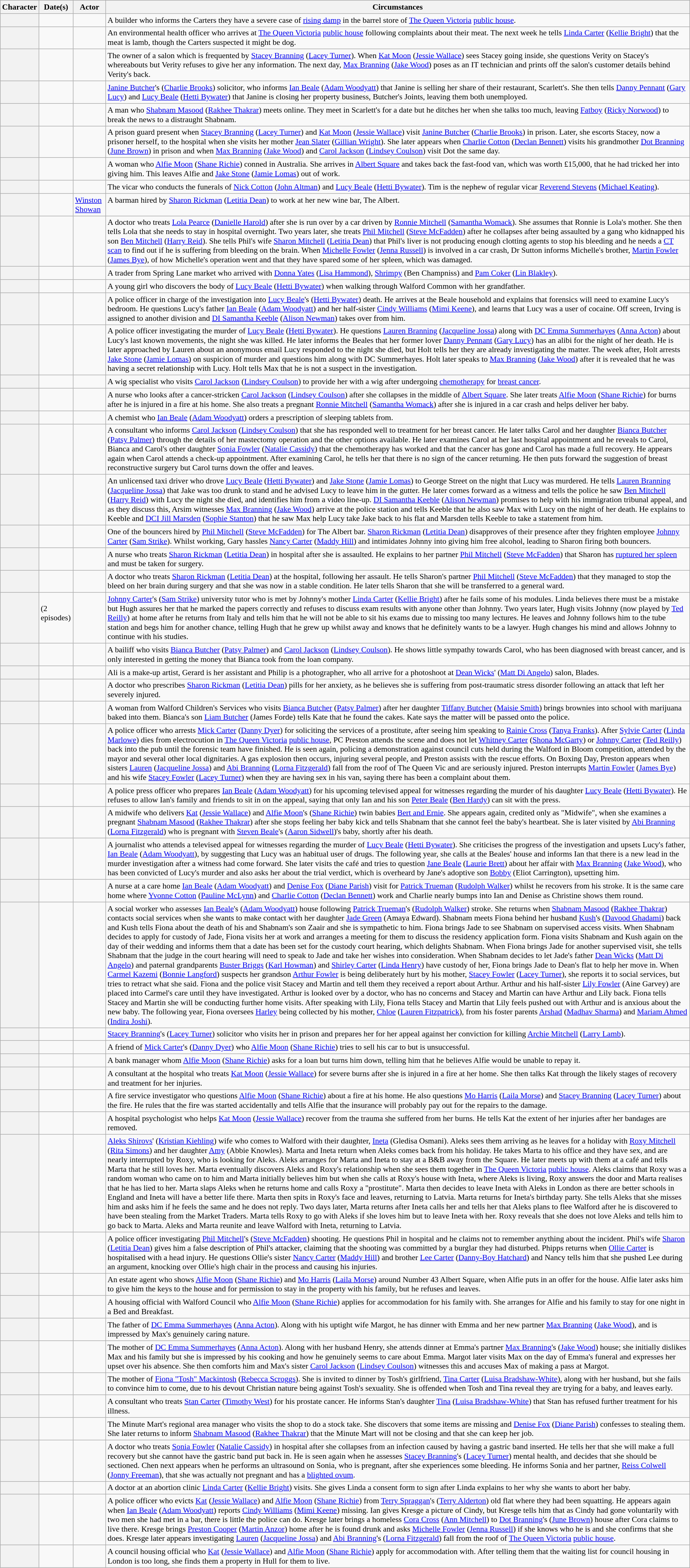<table class="wikitable plainrowheaders" style="font-size:90%">
<tr valign="top">
<th scope="col">Character</th>
<th scope="col">Date(s)</th>
<th scope="col">Actor</th>
<th scope="col">Circumstances</th>
</tr>
<tr valign="top">
<th scope="row"></th>
<td></td>
<td></td>
<td>A builder who informs the Carters they have a severe case of <a href='#'>rising damp</a> in the barrel store of <a href='#'>The Queen Victoria</a> <a href='#'>public house</a>.</td>
</tr>
<tr valign="top">
<th scope="row"></th>
<td></td>
<td></td>
<td>An environmental health officer who arrives at <a href='#'>The Queen Victoria</a> <a href='#'>public house</a> following complaints about their meat. The next week he tells <a href='#'>Linda Carter</a> (<a href='#'>Kellie Bright</a>) that the meat is lamb, though the Carters suspected it might be dog.</td>
</tr>
<tr valign="top">
<th scope="row"></th>
<td></td>
<td></td>
<td>The owner of a salon which is frequented by <a href='#'>Stacey Branning</a> (<a href='#'>Lacey Turner</a>). When <a href='#'>Kat Moon</a> (<a href='#'>Jessie Wallace</a>) sees Stacey going inside, she questions Verity on Stacey's whereabouts but Verity refuses to give her any information. The next day, <a href='#'>Max Branning</a> (<a href='#'>Jake Wood</a>) poses as an IT technician and prints off the salon's customer details behind Verity's back.</td>
</tr>
<tr valign="top">
<th scope="row"></th>
<td></td>
<td></td>
<td><a href='#'>Janine Butcher</a>'s (<a href='#'>Charlie Brooks</a>) solicitor, who informs <a href='#'>Ian Beale</a> (<a href='#'>Adam Woodyatt</a>) that Janine is selling her share of their restaurant, Scarlett's. She then tells <a href='#'>Danny Pennant</a> (<a href='#'>Gary Lucy</a>) and <a href='#'>Lucy Beale</a> (<a href='#'>Hetti Bywater</a>) that Janine is closing her property business, Butcher's Joints, leaving them both unemployed.</td>
</tr>
<tr valign="top">
<th scope="row"></th>
<td></td>
<td></td>
<td>A man who <a href='#'>Shabnam Masood</a> (<a href='#'>Rakhee Thakrar</a>) meets online. They meet in Scarlett's for a date but he ditches her when she talks too much, leaving <a href='#'>Fatboy</a> (<a href='#'>Ricky Norwood</a>) to break the news to a distraught Shabnam.</td>
</tr>
<tr valign="top">
<th scope="row"></th>
<td></td>
<td></td>
<td>A prison guard present when <a href='#'>Stacey Branning</a> (<a href='#'>Lacey Turner</a>) and <a href='#'>Kat Moon</a> (<a href='#'>Jessie Wallace</a>) visit <a href='#'>Janine Butcher</a> (<a href='#'>Charlie Brooks</a>) in prison. Later, she escorts Stacey, now a prisoner herself, to the hospital when she visits her mother <a href='#'>Jean Slater</a> (<a href='#'>Gillian Wright</a>). She later appears when <a href='#'>Charlie Cotton</a> (<a href='#'>Declan Bennett</a>) visits his grandmother <a href='#'>Dot Branning</a> (<a href='#'>June Brown</a>) in prison and when <a href='#'>Max Branning</a> (<a href='#'>Jake Wood</a>) and <a href='#'>Carol Jackson</a> (<a href='#'>Lindsey Coulson</a>) visit Dot the same day.</td>
</tr>
<tr valign="top">
<th scope="row"></th>
<td></td>
<td></td>
<td>A woman who <a href='#'>Alfie Moon</a> (<a href='#'>Shane Richie</a>) conned in Australia. She arrives in <a href='#'>Albert Square</a> and takes back the fast-food van, which was worth £15,000, that he had tricked her into giving him. This leaves Alfie and <a href='#'>Jake Stone</a> (<a href='#'>Jamie Lomas</a>) out of work.</td>
</tr>
<tr valign="top">
<th scope="row"></th>
<td></td>
<td></td>
<td>The vicar who conducts the funerals of <a href='#'>Nick Cotton</a> (<a href='#'>John Altman</a>) and <a href='#'>Lucy Beale</a> (<a href='#'>Hetti Bywater</a>). Tim is the nephew of regular vicar <a href='#'>Reverend Stevens</a> (<a href='#'>Michael Keating</a>).</td>
</tr>
<tr valign="top">
<th scope="row"></th>
<td></td>
<td><a href='#'>Winston Showan</a></td>
<td>A barman hired by <a href='#'>Sharon Rickman</a> (<a href='#'>Letitia Dean</a>) to work at her new wine bar, The Albert.</td>
</tr>
<tr valign="top">
<th scope="row"></th>
<td></td>
<td></td>
<td>A doctor who treats <a href='#'>Lola Pearce</a> (<a href='#'>Danielle Harold</a>) after she is run over by a car driven by <a href='#'>Ronnie Mitchell</a> (<a href='#'>Samantha Womack</a>). She assumes that Ronnie is Lola's mother. She then tells Lola that she needs to stay in hospital overnight. Two years later, she treats <a href='#'>Phil Mitchell</a> (<a href='#'>Steve McFadden</a>) after he collapses after being assaulted by a gang who kidnapped his son <a href='#'>Ben Mitchell</a> (<a href='#'>Harry Reid</a>). She tells Phil's wife <a href='#'>Sharon Mitchell</a> (<a href='#'>Letitia Dean</a>) that Phil's liver is not producing enough clotting agents to stop his bleeding and he needs a <a href='#'>CT scan</a> to find out if he is suffering from bleeding on the brain. When <a href='#'>Michelle Fowler</a> (<a href='#'>Jenna Russell</a>) is involved in a car crash, Dr Sutton informs Michelle's brother, <a href='#'>Martin Fowler</a> (<a href='#'>James Bye</a>), of how Michelle's operation went and that they have spared some of her spleen, which was damaged.</td>
</tr>
<tr valign="top">
<th scope="row"></th>
<td></td>
<td></td>
<td>A trader from Spring Lane market who arrived with <a href='#'>Donna Yates</a> (<a href='#'>Lisa Hammond</a>), <a href='#'>Shrimpy</a> (Ben Champniss) and <a href='#'>Pam Coker</a> (<a href='#'>Lin Blakley</a>).</td>
</tr>
<tr valign="top">
<th scope="row"></th>
<td></td>
<td></td>
<td>A young girl who discovers the body of <a href='#'>Lucy Beale</a> (<a href='#'>Hetti Bywater</a>) when walking through Walford Common with her grandfather.</td>
</tr>
<tr valign="top">
<th scope="row"></th>
<td></td>
<td></td>
<td>A police officer in charge of the investigation into <a href='#'>Lucy Beale</a>'s (<a href='#'>Hetti Bywater</a>) death. He arrives at the Beale household and explains that forensics will need to examine Lucy's bedroom. He questions Lucy's father <a href='#'>Ian Beale</a> (<a href='#'>Adam Woodyatt</a>) and her half-sister <a href='#'>Cindy Williams</a> (<a href='#'>Mimi Keene</a>), and learns that Lucy was a user of cocaine. Off screen, Irving is assigned to another division and <a href='#'>DI Samantha Keeble</a> (<a href='#'>Alison Newman</a>) takes over from him.</td>
</tr>
<tr valign="top">
<th scope="row"></th>
<td></td>
<td></td>
<td>A police officer investigating the murder of <a href='#'>Lucy Beale</a> (<a href='#'>Hetti Bywater</a>). He questions <a href='#'>Lauren Branning</a> (<a href='#'>Jacqueline Jossa</a>) along with <a href='#'>DC Emma Summerhayes</a> (<a href='#'>Anna Acton</a>) about Lucy's last known movements, the night she was killed. He later informs the Beales that her former lover <a href='#'>Danny Pennant</a> (<a href='#'>Gary Lucy</a>) has an alibi for the night of her death. He is later approached by Lauren about an anonymous email Lucy responded to the night she died, but Holt tells her they are already investigating the matter. The week after, Holt arrests <a href='#'>Jake Stone</a> (<a href='#'>Jamie Lomas</a>) on suspicion of murder and questions him along with DC Summerhayes. Holt later speaks to <a href='#'>Max Branning</a> (<a href='#'>Jake Wood</a>) after it is revealed that he was having a secret relationship with Lucy. Holt tells Max that he is not a suspect in the investigation.</td>
</tr>
<tr valign="top">
<th scope="row"></th>
<td></td>
<td></td>
<td>A wig specialist who visits <a href='#'>Carol Jackson</a> (<a href='#'>Lindsey Coulson</a>) to provide her with a wig after undergoing <a href='#'>chemotherapy</a> for <a href='#'>breast cancer</a>.</td>
</tr>
<tr valign="top">
<th scope="row"></th>
<td></td>
<td></td>
<td>A nurse who looks after a cancer-stricken <a href='#'>Carol Jackson</a> (<a href='#'>Lindsey Coulson</a>) after she collapses in the middle of <a href='#'>Albert Square</a>. She later treats <a href='#'>Alfie Moon</a> (<a href='#'>Shane Richie</a>) for burns after he is injured in a fire at his home. She also treats a pregnant <a href='#'>Ronnie Mitchell</a> (<a href='#'>Samantha Womack</a>) after she is injured in a car crash and helps deliver her baby.</td>
</tr>
<tr valign="top">
<th scope="row"></th>
<td></td>
<td></td>
<td>A chemist who <a href='#'>Ian Beale</a> (<a href='#'>Adam Woodyatt</a>) orders a prescription of sleeping tablets from.</td>
</tr>
<tr valign="top">
<th scope="row"></th>
<td></td>
<td></td>
<td>A consultant who informs <a href='#'>Carol Jackson</a> (<a href='#'>Lindsey Coulson</a>) that she has responded well to treatment for her breast cancer. He later talks Carol and her daughter <a href='#'>Bianca Butcher</a> (<a href='#'>Patsy Palmer</a>) through the details of her mastectomy operation and the other options available. He later examines Carol at her last hospital appointment and he reveals to Carol, Bianca and Carol's other daughter <a href='#'>Sonia Fowler</a> (<a href='#'>Natalie Cassidy</a>) that the chemotherapy has worked and that the cancer has gone and Carol has made a full recovery. He appears again when Carol attends a check-up appointment. After examining Carol, he tells her that there is no sign of the cancer returning. He then puts forward the suggestion of breast reconstructive surgery but Carol turns down the offer and leaves.</td>
</tr>
<tr valign="top">
<th scope="row"></th>
<td></td>
<td></td>
<td>An unlicensed taxi driver who drove <a href='#'>Lucy Beale</a> (<a href='#'>Hetti Bywater</a>) and <a href='#'>Jake Stone</a> (<a href='#'>Jamie Lomas</a>) to George Street on the night that Lucy was murdered. He tells <a href='#'>Lauren Branning</a> (<a href='#'>Jacqueline Jossa</a>) that Jake was too drunk to stand and he advised Lucy to leave him in the gutter. He later comes forward as a witness and tells the police he saw <a href='#'>Ben Mitchell</a> (<a href='#'>Harry Reid</a>) with Lucy the night she died, and identifies him from a video line-up. <a href='#'>DI Samantha Keeble</a> (<a href='#'>Alison Newman</a>) promises to help with his immigration tribunal appeal, and as they discuss this, Arsim witnesses <a href='#'>Max Branning</a> (<a href='#'>Jake Wood</a>) arrive at the police station and tells Keeble that he also saw Max with Lucy on the night of her death. He explains to Keeble and <a href='#'>DCI Jill Marsden</a> (<a href='#'>Sophie Stanton</a>) that he saw Max help Lucy take Jake back to his flat and Marsden tells Keeble to take a statement from him.</td>
</tr>
<tr valign="top">
<th scope="row"></th>
<td></td>
<td></td>
<td>One of the bouncers hired by <a href='#'>Phil Mitchell</a> (<a href='#'>Steve McFadden</a>) for The Albert bar. <a href='#'>Sharon Rickman</a> (<a href='#'>Letitia Dean</a>) disapproves of their presence after they frighten employee <a href='#'>Johnny Carter</a> (<a href='#'>Sam Strike</a>). Whilst working, Gary hassles <a href='#'>Nancy Carter</a> (<a href='#'>Maddy Hill</a>) and intimidates Johnny into giving him free alcohol, leading to Sharon firing both bouncers.</td>
</tr>
<tr valign="top">
<th scope="row"></th>
<td></td>
<td></td>
<td>A nurse who treats <a href='#'>Sharon Rickman</a> (<a href='#'>Letitia Dean</a>) in hospital after she is assaulted. He explains to her partner <a href='#'>Phil Mitchell</a> (<a href='#'>Steve McFadden</a>) that Sharon has <a href='#'>ruptured her spleen</a> and must be taken for surgery.</td>
</tr>
<tr valign="top">
<th scope="row"></th>
<td></td>
<td></td>
<td>A doctor who treats <a href='#'>Sharon Rickman</a> (<a href='#'>Letitia Dean</a>) at the hospital, following her assault. He tells Sharon's partner <a href='#'>Phil Mitchell</a> (<a href='#'>Steve McFadden</a>) that they managed to stop the bleed on her brain during surgery and that she was now in a stable condition. He later tells Sharon that she will be transferred to a general ward.</td>
</tr>
<tr valign="top">
<th scope="row"></th>
<td> <br> (2 episodes)</td>
<td></td>
<td><a href='#'>Johnny Carter</a>'s (<a href='#'>Sam Strike</a>) university tutor who is met by Johnny's mother <a href='#'>Linda Carter</a> (<a href='#'>Kellie Bright</a>) after he fails some of his modules. Linda believes there must be a mistake but Hugh assures her that he marked the papers correctly and refuses to discuss exam results with anyone other than Johnny. Two years later, Hugh visits Johnny (now played by <a href='#'>Ted Reilly</a>) at home after he returns from Italy and tells him that he will not be able to sit his exams due to missing too many lectures. He leaves and Johnny follows him to the tube station and begs him for another chance, telling Hugh that he grew up whilst away and knows that he definitely wants to be a lawyer. Hugh changes his mind and allows Johnny to continue with his studies.</td>
</tr>
<tr valign="top">
<th scope="row"></th>
<td></td>
<td></td>
<td>A bailiff who visits <a href='#'>Bianca Butcher</a> (<a href='#'>Patsy Palmer</a>) and <a href='#'>Carol Jackson</a> (<a href='#'>Lindsey Coulson</a>). He shows little sympathy towards Carol, who has been diagnosed with breast cancer, and is only interested in getting the money that Bianca took from the loan company.</td>
</tr>
<tr valign="top">
<th scope="row"></th>
<td></td>
<td></td>
<td>Ali is a make-up artist, Gerard is her assistant and Philip is a photographer, who all arrive for a photoshoot at <a href='#'>Dean Wicks</a>' (<a href='#'>Matt Di Angelo</a>) salon, Blades.</td>
</tr>
<tr valign="top">
<th scope="row"></th>
<td></td>
<td></td>
<td>A doctor who prescribes <a href='#'>Sharon Rickman</a> (<a href='#'>Letitia Dean</a>) pills for her anxiety, as he believes she is suffering from post-traumatic stress disorder following an attack that left her severely injured.</td>
</tr>
<tr valign="top">
<th scope="row"></th>
<td></td>
<td></td>
<td>A woman from Walford Children's Services who visits <a href='#'>Bianca Butcher</a> (<a href='#'>Patsy Palmer</a>) after her daughter <a href='#'>Tiffany Butcher</a> (<a href='#'>Maisie Smith</a>) brings brownies into school with marijuana baked into them. Bianca's son <a href='#'>Liam Butcher</a> (James Forde) tells Kate that he found the cakes. Kate says the matter will be passed onto the police.</td>
</tr>
<tr valign="top">
<th scope="row"></th>
<td></td>
<td></td>
<td>A police officer who arrests <a href='#'>Mick Carter</a> (<a href='#'>Danny Dyer</a>) for soliciting the services of a prostitute, after seeing him speaking to <a href='#'>Rainie Cross</a> (<a href='#'>Tanya Franks</a>). After <a href='#'>Sylvie Carter</a> (<a href='#'>Linda Marlowe</a>) dies from electrocution in <a href='#'>The Queen Victoria</a> <a href='#'>public house</a>, PC Preston attends the scene and does not let <a href='#'>Whitney Carter</a> (<a href='#'>Shona McGarty</a>) or <a href='#'>Johnny Carter</a> (<a href='#'>Ted Reilly</a>) back into the pub until the forensic team have finished. He is seen again, policing a demonstration against council cuts held during the Walford in Bloom competition, attended by the mayor and several other local dignitaries. A gas explosion then occurs, injuring several people, and Preston assists with the rescue efforts. On Boxing Day, Preston appears when sisters <a href='#'>Lauren</a> (<a href='#'>Jacqueline Jossa</a>) and <a href='#'>Abi Branning</a> (<a href='#'>Lorna Fitzgerald</a>) fall from the roof of The Queen Vic and are seriously injured. Preston interrupts <a href='#'>Martin Fowler</a> (<a href='#'>James Bye</a>) and his wife <a href='#'>Stacey Fowler</a> (<a href='#'>Lacey Turner</a>) when they are having sex in his van, saying there has been a complaint about them.</td>
</tr>
<tr valign="top">
<th scope="row"></th>
<td></td>
<td></td>
<td>A police press officer who prepares <a href='#'>Ian Beale</a> (<a href='#'>Adam Woodyatt</a>) for his upcoming televised appeal for witnesses regarding the murder of his daughter <a href='#'>Lucy Beale</a> (<a href='#'>Hetti Bywater</a>). He refuses to allow Ian's family and friends to sit in on the appeal, saying that only Ian and his son <a href='#'>Peter Beale</a> (<a href='#'>Ben Hardy</a>) can sit with the press.</td>
</tr>
<tr valign="top">
<th scope="row"></th>
<td></td>
<td></td>
<td>A midwife who delivers <a href='#'>Kat</a> (<a href='#'>Jessie Wallace</a>) and <a href='#'>Alfie Moon</a>'s (<a href='#'>Shane Richie</a>) twin babies <a href='#'>Bert and Ernie</a>. She appears again, credited only as "Midwife", when she examines a pregnant <a href='#'>Shabnam Masood</a> (<a href='#'>Rakhee Thakrar</a>) after she stops feeling her baby kick and tells Shabnam that she cannot feel the baby's heartbeat. She is later visited by <a href='#'>Abi Branning</a> (<a href='#'>Lorna Fitzgerald</a>) who is pregnant with <a href='#'>Steven Beale</a>'s (<a href='#'>Aaron Sidwell</a>)'s baby, shortly after his death.</td>
</tr>
<tr valign="top">
<th scope="row"></th>
<td></td>
<td></td>
<td>A journalist who attends a televised appeal for witnesses regarding the murder of <a href='#'>Lucy Beale</a> (<a href='#'>Hetti Bywater</a>). She criticises the progress of the investigation and upsets Lucy's father, <a href='#'>Ian Beale</a> (<a href='#'>Adam Woodyatt</a>), by suggesting that Lucy was an habitual user of drugs. The following year, she calls at the Beales' house and informs Ian that there is a new lead in the murder investigation after a witness had come forward. She later visits the café and tries to question <a href='#'>Jane Beale</a> (<a href='#'>Laurie Brett</a>) about her affair with <a href='#'>Max Branning</a> (<a href='#'>Jake Wood</a>), who has been convicted of Lucy's murder and also asks her about the trial verdict, which is overheard by Jane's adoptive son <a href='#'>Bobby</a> (Eliot Carrington), upsetting him.</td>
</tr>
<tr valign="top">
<th scope="row"></th>
<td></td>
<td></td>
<td>A nurse at a care home <a href='#'>Ian Beale</a> (<a href='#'>Adam Woodyatt</a>) and <a href='#'>Denise Fox</a> (<a href='#'>Diane Parish</a>) visit for <a href='#'>Patrick Trueman</a> (<a href='#'>Rudolph Walker</a>) whilst he recovers from his stroke. It is the same care home where <a href='#'>Yvonne Cotton</a> (<a href='#'>Pauline McLynn</a>) and <a href='#'>Charlie Cotton</a> (<a href='#'>Declan Bennett</a>) work and Charlie nearly bumps into Ian and Denise as Christine shows them round.</td>
</tr>
<tr valign="top">
<th scope="row"></th>
<td></td>
<td></td>
<td>A social worker who assesses <a href='#'>Ian Beale</a>'s (<a href='#'>Adam Woodyatt</a>) house following <a href='#'>Patrick Trueman</a>'s (<a href='#'>Rudolph Walker</a>) stroke. She returns when <a href='#'>Shabnam Masood</a> (<a href='#'>Rakhee Thakrar</a>) contacts social services when she wants to make contact with her daughter <a href='#'>Jade Green</a> (Amaya Edward). Shabnam meets Fiona behind her husband <a href='#'>Kush</a>'s (<a href='#'>Davood Ghadami</a>) back and Kush tells Fiona about the death of his and Shabnam's son Zaair and she is sympathetic to him. Fiona brings Jade to see Shabnam on supervised access visits. When Shabnam decides to apply for custody of Jade, Fiona visits her at work and arranges a meeting for them to discuss the residency application form. Fiona visits Shabnam and Kush again on the day of their wedding and informs them that a date has been set for the custody court hearing, which delights Shabnam. When Fiona brings Jade for another supervised visit, she tells Shabnam that the judge in the court hearing will need to speak to Jade and take her wishes into consideration. When Shabnam decides to let Jade's father <a href='#'>Dean Wicks</a> (<a href='#'>Matt Di Angelo</a>) and paternal grandparents <a href='#'>Buster Briggs</a> (<a href='#'>Karl Howman</a>) and <a href='#'>Shirley Carter</a> (<a href='#'>Linda Henry</a>) have custody of her, Fiona brings Jade to Dean's flat to help her move in. When <a href='#'>Carmel Kazemi</a> (<a href='#'>Bonnie Langford</a>) suspects her grandson <a href='#'>Arthur Fowler</a> is being deliberately hurt by his mother, <a href='#'>Stacey Fowler</a> (<a href='#'>Lacey Turner</a>), she reports it to social services, but tries to retract what she said. Fiona and the police visit Stacey and Martin and tell them they received a report about Arthur. Arthur and his half-sister <a href='#'>Lily Fowler</a> (Aine Garvey) are placed into Carmel's care until they have investigated. Arthur is looked over by a doctor, who has no concerns and Stacey and Martin can have Arthur and Lily back. Fiona tells Stacey and Martin she will be conducting further home visits. After speaking with Lily, Fiona tells Stacey and Martin that Lily feels pushed out with Arthur and is anxious about the new baby. The following year, Fiona oversees <a href='#'>Harley</a> being collected by his mother, <a href='#'>Chloe</a> (<a href='#'>Lauren Fitzpatrick</a>), from his foster parents <a href='#'>Arshad</a> (<a href='#'>Madhav Sharma</a>) and <a href='#'>Mariam Ahmed</a> (<a href='#'>Indira Joshi</a>).</td>
</tr>
<tr valign="top">
<th scope="row"></th>
<td></td>
<td></td>
<td><a href='#'>Stacey Branning</a>'s (<a href='#'>Lacey Turner</a>) solicitor who visits her in prison and prepares her for her appeal against her conviction for killing <a href='#'>Archie Mitchell</a> (<a href='#'>Larry Lamb</a>).</td>
</tr>
<tr valign="top">
<th scope="row"></th>
<td></td>
<td></td>
<td>A friend of <a href='#'>Mick Carter</a>'s (<a href='#'>Danny Dyer</a>) who <a href='#'>Alfie Moon</a> (<a href='#'>Shane Richie</a>) tries to sell his car to but is unsuccessful.</td>
</tr>
<tr valign="top">
<th scope="row"></th>
<td></td>
<td></td>
<td>A bank manager whom <a href='#'>Alfie Moon</a> (<a href='#'>Shane Richie</a>) asks for a loan but turns him down, telling him that he believes Alfie would be unable to repay it.</td>
</tr>
<tr valign="top">
<th scope="row"></th>
<td></td>
<td></td>
<td>A consultant at the hospital who treats <a href='#'>Kat Moon</a> (<a href='#'>Jessie Wallace</a>) for severe burns after she is injured in a fire at her home. She then talks Kat through the likely stages of recovery and treatment for her injuries.</td>
</tr>
<tr valign="top">
<th scope="row"></th>
<td></td>
<td></td>
<td>A fire service investigator who questions <a href='#'>Alfie Moon</a> (<a href='#'>Shane Richie</a>) about a fire at his home. He also questions <a href='#'>Mo Harris</a> (<a href='#'>Laila Morse</a>) and <a href='#'>Stacey Branning</a> (<a href='#'>Lacey Turner</a>) about the fire. He rules that the fire was started accidentally and tells Alfie that the insurance will probably pay out for the repairs to the damage.</td>
</tr>
<tr valign="top">
<th scope="row"></th>
<td></td>
<td></td>
<td>A hospital psychologist who helps <a href='#'>Kat Moon</a> (<a href='#'>Jessie Wallace</a>) recover from the trauma she suffered from her burns. He tells Kat the extent of her injuries after her bandages are removed.</td>
</tr>
<tr valign="top">
<th scope="row"></th>
<td></td>
<td></td>
<td><a href='#'>Aleks Shirovs</a>' (<a href='#'>Kristian Kiehling</a>) wife who comes to Walford with their daughter, <a href='#'>Ineta</a> (Gledisa Osmani). Aleks sees them arriving as he leaves for a holiday with <a href='#'>Roxy Mitchell</a> (<a href='#'>Rita Simons</a>) and her daughter <a href='#'>Amy</a> (Abbie Knowles). Marta and Ineta return when Aleks comes back from his holiday. He takes Marta to his office and they have sex, and are nearly interrupted by Roxy, who is looking for Aleks. Aleks arranges for Marta and Ineta to stay at a B&B away from the Square. He later meets up with them at a café and tells Marta that he still loves her. Marta eventually discovers Aleks and Roxy's relationship when she sees them together in <a href='#'>The Queen Victoria</a> <a href='#'>public house</a>. Aleks claims that Roxy was a random woman who came on to him and Marta initially believes him but when she calls at Roxy's house with Ineta, where Aleks is living, Roxy answers the door and Marta realises that he has lied to her. Marta slaps Aleks when he returns home and calls Roxy a "prostitute". Marta then decides to leave Ineta with Aleks in London as there are better schools in England and Ineta will have a better life there. Marta then spits in Roxy's face and leaves, returning to Latvia. Marta returns for Ineta's birthday party. She tells Aleks that she misses him and asks him if he feels the same and he does not reply. Two days later, Marta returns after Ineta calls her and tells her that Aleks plans to flee Walford after he is discovered to have been stealing from the Market Traders. Marta tells Roxy to go with Aleks if she loves him but to leave Ineta with her. Roxy reveals that she does not love Aleks and tells him to go back to Marta. Aleks and Marta reunite and leave Walford with Ineta, returning to Latvia.</td>
</tr>
<tr valign="top">
<th scope="row"></th>
<td></td>
<td></td>
<td>A police officer investigating <a href='#'>Phil Mitchell</a>'s (<a href='#'>Steve McFadden</a>) shooting. He questions Phil in hospital and he claims not to remember anything about the incident. Phil's wife <a href='#'>Sharon</a> (<a href='#'>Letitia Dean</a>) gives him a false description of Phil's attacker, claiming that the shooting was committed by a burglar they had disturbed. Phipps returns when <a href='#'>Ollie Carter</a> is hospitalised with a head injury. He questions Ollie's sister <a href='#'>Nancy Carter</a> (<a href='#'>Maddy Hill</a>) and brother <a href='#'>Lee Carter</a> (<a href='#'>Danny-Boy Hatchard</a>) and Nancy tells him that she pushed Lee during an argument, knocking over Ollie's high chair in the process and causing his injuries.</td>
</tr>
<tr valign="top">
<th scope="row"></th>
<td></td>
<td></td>
<td>An estate agent who shows <a href='#'>Alfie Moon</a> (<a href='#'>Shane Richie</a>) and <a href='#'>Mo Harris</a> (<a href='#'>Laila Morse</a>) around Number 43 Albert Square, when Alfie puts in an offer for the house. Alfie later asks him to give him the keys to the house and for permission to stay in the property with his family, but he refuses and leaves.</td>
</tr>
<tr valign="top">
<th scope="row"></th>
<td></td>
<td></td>
<td>A housing official with Walford Council who <a href='#'>Alfie Moon</a> (<a href='#'>Shane Richie</a>) applies for accommodation for his family with. She arranges for Alfie and his family to stay for one night in a Bed and Breakfast.</td>
</tr>
<tr valign="top">
<th scope="row"></th>
<td></td>
<td></td>
<td>The father of <a href='#'>DC Emma Summerhayes</a> (<a href='#'>Anna Acton</a>). Along with his uptight wife Margot, he has dinner with Emma and her new partner <a href='#'>Max Branning</a> (<a href='#'>Jake Wood</a>), and is impressed by Max's genuinely caring nature.</td>
</tr>
<tr valign="top">
<th scope="row"></th>
<td></td>
<td></td>
<td>The mother of <a href='#'>DC Emma Summerhayes</a> (<a href='#'>Anna Acton</a>). Along with her husband Henry, she attends dinner at Emma's partner <a href='#'>Max Branning</a>'s (<a href='#'>Jake Wood</a>) house; she initially dislikes Max and his family but she is impressed by his cooking and how he genuinely seems to care about Emma. Margot later visits Max on the day of Emma's funeral and expresses her upset over his absence. She then comforts him and Max's sister <a href='#'>Carol Jackson</a> (<a href='#'>Lindsey Coulson</a>) witnesses this and accuses Max of making a pass at Margot.</td>
</tr>
<tr valign="top">
<th scope="row"></th>
<td></td>
<td></td>
<td>The mother of <a href='#'>Fiona "Tosh" Mackintosh</a> (<a href='#'>Rebecca Scroggs</a>). She is invited to dinner by Tosh's girlfriend, <a href='#'>Tina Carter</a> (<a href='#'>Luisa Bradshaw-White</a>), along with her husband, but she fails to convince him to come, due to his devout Christian nature being against Tosh's sexuality. She is offended when Tosh and Tina reveal they are trying for a baby, and leaves early.</td>
</tr>
<tr valign="top">
<th scope="row"></th>
<td></td>
<td></td>
<td>A consultant who treats <a href='#'>Stan Carter</a> (<a href='#'>Timothy West</a>) for his prostate cancer. He informs Stan's daughter <a href='#'>Tina</a> (<a href='#'>Luisa Bradshaw-White</a>) that Stan has refused further treatment for his illness.</td>
</tr>
<tr valign="top">
<th scope="row"></th>
<td></td>
<td></td>
<td>The Minute Mart's regional area manager who visits the shop to do a stock take. She discovers that some items are missing and <a href='#'>Denise Fox</a> (<a href='#'>Diane Parish</a>) confesses to stealing them. She later returns to inform <a href='#'>Shabnam Masood</a> (<a href='#'>Rakhee Thakrar</a>) that the Minute Mart will not be closing and that she can keep her job.</td>
</tr>
<tr valign="top">
<th scope="row"></th>
<td></td>
<td></td>
<td>A doctor who treats <a href='#'>Sonia Fowler</a> (<a href='#'>Natalie Cassidy</a>) in hospital after she collapses from an infection caused by having a gastric band inserted. He tells her that she will make a full recovery but she cannot have the gastric band put back in. He is seen again when he assesses <a href='#'>Stacey Branning</a>'s (<a href='#'>Lacey Turner</a>) mental health, and decides that she should be sectioned. Chen next appears when he performs an ultrasound on Sonia, who is pregnant, after she experiences some bleeding. He informs Sonia and her partner, <a href='#'>Reiss Colwell</a> (<a href='#'>Jonny Freeman</a>), that she was actually not pregnant and has a <a href='#'>blighted ovum</a>.</td>
</tr>
<tr valign="top">
<th scope="row"></th>
<td></td>
<td></td>
<td>A doctor at an abortion clinic <a href='#'>Linda Carter</a> (<a href='#'>Kellie Bright</a>) visits. She gives Linda a consent form to sign after Linda explains to her why she wants to abort her baby.</td>
</tr>
<tr valign="top">
<th scope="row"></th>
<td></td>
<td></td>
<td>A police officer who evicts <a href='#'>Kat</a> (<a href='#'>Jessie Wallace</a>) and <a href='#'>Alfie Moon</a> (<a href='#'>Shane Richie</a>) from <a href='#'>Terry Spraggan</a>'s (<a href='#'>Terry Alderton</a>) old flat where they had been squatting. He appears again when <a href='#'>Ian Beale</a> (<a href='#'>Adam Woodyatt</a>) reports <a href='#'>Cindy Williams</a> (<a href='#'>Mimi Keene</a>) missing. Ian gives Kresge a picture of Cindy, but Kresge tells him that as Cindy had gone voluntarily with two men she had met in a bar, there is little the police can do. Kresge later brings a homeless <a href='#'>Cora Cross</a> (<a href='#'>Ann Mitchell</a>) to <a href='#'>Dot Branning</a>'s (<a href='#'>June Brown</a>) house after Cora claims to live there. Kresge brings <a href='#'>Preston Cooper</a> (<a href='#'>Martin Anzor</a>) home after he is found drunk and asks <a href='#'>Michelle Fowler</a> (<a href='#'>Jenna Russell</a>) if she knows who he is and she confirms that she does. Kresge later appears investigating <a href='#'>Lauren</a> (<a href='#'>Jacqueline Jossa</a>) and <a href='#'>Abi Branning</a>'s (<a href='#'>Lorna Fitzgerald</a>) fall from the roof of <a href='#'>The Queen Victoria</a> <a href='#'>public house</a>.</td>
</tr>
<tr valign="top">
<th scope="row"></th>
<td></td>
<td></td>
<td>A council housing official who <a href='#'>Kat</a> (<a href='#'>Jessie Wallace</a>) and <a href='#'>Alfie Moon</a> (<a href='#'>Shane Richie</a>) apply for accommodation with. After telling them that the waiting list for council housing in London is too long, she finds them a property in Hull for them to live.</td>
</tr>
</table>
